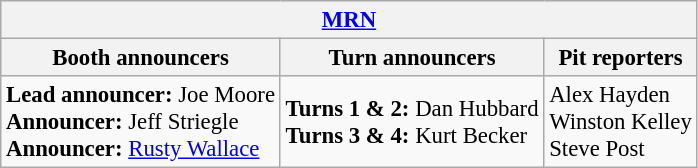<table class="wikitable" style="font-size: 95%">
<tr>
<th colspan="3"><a href='#'>MRN</a></th>
</tr>
<tr>
<th>Booth announcers</th>
<th>Turn announcers</th>
<th>Pit reporters</th>
</tr>
<tr>
<td><strong>Lead announcer:</strong> Joe Moore<br><strong>Announcer:</strong> Jeff Striegle<br><strong>Announcer:</strong> <a href='#'>Rusty Wallace</a></td>
<td><strong>Turns 1 & 2:</strong> Dan Hubbard<br><strong>Turns 3 & 4:</strong> Kurt Becker</td>
<td>Alex Hayden<br>Winston Kelley<br>Steve Post</td>
</tr>
</table>
